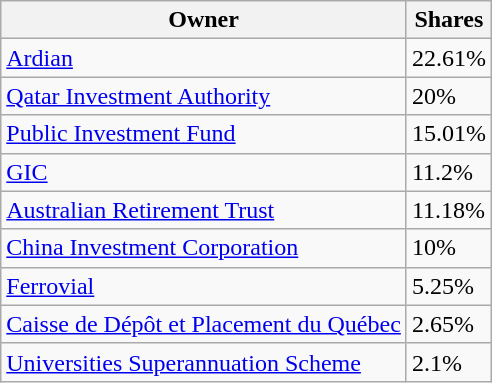<table class="wikitable">
<tr>
<th>Owner</th>
<th>Shares</th>
</tr>
<tr>
<td><a href='#'>Ardian</a></td>
<td>22.61%</td>
</tr>
<tr>
<td><a href='#'>Qatar Investment Authority</a></td>
<td>20%</td>
</tr>
<tr>
<td><a href='#'>Public Investment Fund</a></td>
<td>15.01%</td>
</tr>
<tr>
<td><a href='#'>GIC</a></td>
<td>11.2%</td>
</tr>
<tr>
<td><a href='#'>Australian Retirement Trust</a></td>
<td>11.18%</td>
</tr>
<tr>
<td><a href='#'>China Investment Corporation</a></td>
<td>10%</td>
</tr>
<tr>
<td><a href='#'>Ferrovial</a></td>
<td>5.25%</td>
</tr>
<tr>
<td><a href='#'>Caisse de Dépôt et Placement du Québec</a></td>
<td>2.65%</td>
</tr>
<tr>
<td><a href='#'>Universities Superannuation Scheme</a></td>
<td>2.1%</td>
</tr>
</table>
